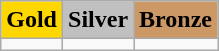<table class="wikitable">
<tr>
<td align=center bgcolor=gold> <strong>Gold</strong></td>
<td align=center bgcolor=silver> <strong>Silver</strong></td>
<td align=center bgcolor=cc9966> <strong>Bronze</strong></td>
</tr>
<tr>
<td></td>
<td></td>
<td></td>
</tr>
</table>
